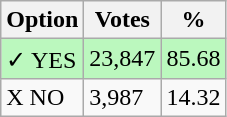<table class="wikitable">
<tr>
<th>Option</th>
<th>Votes</th>
<th>%</th>
</tr>
<tr>
<td style=background:#bbf8be>✓ YES</td>
<td style=background:#bbf8be>23,847</td>
<td style=background:#bbf8be>85.68</td>
</tr>
<tr>
<td>X NO</td>
<td>3,987</td>
<td>14.32</td>
</tr>
</table>
